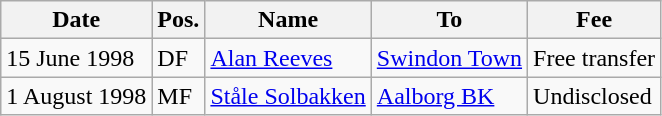<table class="wikitable">
<tr>
<th>Date</th>
<th>Pos.</th>
<th>Name</th>
<th>To</th>
<th>Fee</th>
</tr>
<tr>
<td>15 June 1998</td>
<td>DF</td>
<td><a href='#'>Alan Reeves</a></td>
<td><a href='#'>Swindon Town</a></td>
<td>Free transfer</td>
</tr>
<tr>
<td>1 August 1998</td>
<td>MF</td>
<td><a href='#'>Ståle Solbakken</a></td>
<td><a href='#'>Aalborg BK</a></td>
<td>Undisclosed</td>
</tr>
</table>
